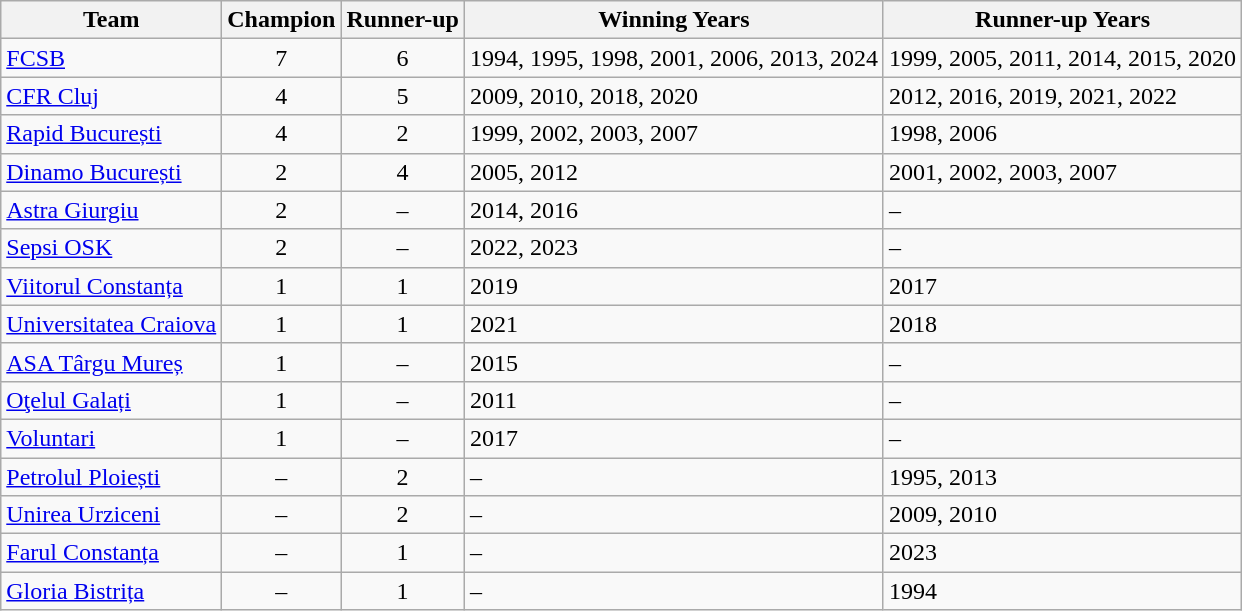<table class="wikitable sortable" align="center">
<tr>
<th>Team</th>
<th>Champion</th>
<th>Runner-up</th>
<th>Winning Years</th>
<th>Runner-up Years</th>
</tr>
<tr>
<td><a href='#'>FCSB</a></td>
<td style="text-align:center;">7</td>
<td style="text-align:center;">6</td>
<td>1994, 1995, 1998, 2001, 2006, 2013, 2024</td>
<td>1999, 2005, 2011, 2014, 2015, 2020</td>
</tr>
<tr>
<td><a href='#'>CFR Cluj</a></td>
<td style="text-align:center;">4</td>
<td style="text-align:center;">5</td>
<td>2009, 2010, 2018, 2020</td>
<td>2012, 2016, 2019, 2021, 2022</td>
</tr>
<tr>
<td><a href='#'>Rapid București</a></td>
<td style="text-align:center;">4</td>
<td style="text-align:center;">2</td>
<td>1999, 2002, 2003, 2007</td>
<td>1998, 2006</td>
</tr>
<tr>
<td><a href='#'>Dinamo București</a></td>
<td style="text-align:center;">2</td>
<td style="text-align:center;">4</td>
<td>2005, 2012</td>
<td>2001, 2002, 2003, 2007</td>
</tr>
<tr>
<td><a href='#'>Astra Giurgiu</a></td>
<td style="text-align:center;">2</td>
<td style="text-align:center;">–</td>
<td>2014, 2016</td>
<td>–</td>
</tr>
<tr>
<td><a href='#'>Sepsi OSK</a></td>
<td style="text-align:center;">2</td>
<td style="text-align:center;">–</td>
<td>2022, 2023</td>
<td>–</td>
</tr>
<tr>
<td><a href='#'>Viitorul Constanța</a></td>
<td style="text-align:center;">1</td>
<td style="text-align:center;">1</td>
<td>2019</td>
<td>2017</td>
</tr>
<tr>
<td><a href='#'>Universitatea Craiova</a></td>
<td style="text-align:center;">1</td>
<td style="text-align:center;">1</td>
<td>2021</td>
<td>2018</td>
</tr>
<tr>
<td><a href='#'>ASA Târgu Mureș</a></td>
<td style="text-align:center;">1</td>
<td style="text-align:center;">–</td>
<td>2015</td>
<td>–</td>
</tr>
<tr>
<td><a href='#'>Oţelul Galați</a></td>
<td style="text-align:center;">1</td>
<td style="text-align:center;">–</td>
<td>2011</td>
<td>–</td>
</tr>
<tr>
<td><a href='#'>Voluntari</a></td>
<td style="text-align:center;">1</td>
<td style="text-align:center;">–</td>
<td>2017</td>
<td>–</td>
</tr>
<tr>
<td><a href='#'>Petrolul Ploiești</a></td>
<td style="text-align:center;">–</td>
<td style="text-align:center;">2</td>
<td>–</td>
<td>1995, 2013</td>
</tr>
<tr>
<td><a href='#'>Unirea Urziceni</a></td>
<td style="text-align:center;">–</td>
<td style="text-align:center;">2</td>
<td>–</td>
<td>2009, 2010</td>
</tr>
<tr>
<td><a href='#'>Farul Constanța</a></td>
<td style="text-align:center;">–</td>
<td style="text-align:center;">1</td>
<td>–</td>
<td>2023</td>
</tr>
<tr>
<td><a href='#'>Gloria Bistrița</a></td>
<td style="text-align:center;">–</td>
<td style="text-align:center;">1</td>
<td>–</td>
<td>1994</td>
</tr>
</table>
